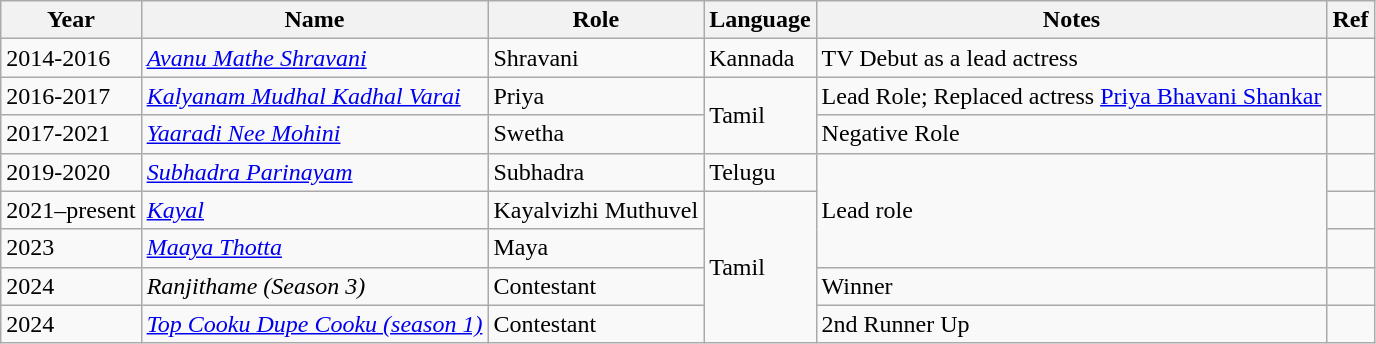<table class="wikitable">
<tr>
<th>Year</th>
<th>Name</th>
<th>Role</th>
<th>Language</th>
<th>Notes</th>
<th>Ref</th>
</tr>
<tr>
<td>2014-2016</td>
<td><em><a href='#'>Avanu Mathe Shravani</a></em></td>
<td>Shravani</td>
<td>Kannada</td>
<td>TV Debut as a lead actress</td>
<td></td>
</tr>
<tr>
<td>2016-2017</td>
<td><em><a href='#'>Kalyanam Mudhal Kadhal Varai</a></em></td>
<td>Priya</td>
<td rowspan="2">Tamil</td>
<td>Lead Role; Replaced actress <a href='#'>Priya Bhavani Shankar</a></td>
<td></td>
</tr>
<tr>
<td>2017-2021</td>
<td><em><a href='#'>Yaaradi Nee Mohini</a> </em></td>
<td>Swetha</td>
<td>Negative Role</td>
<td></td>
</tr>
<tr>
<td>2019-2020</td>
<td><em><a href='#'>Subhadra Parinayam</a></em></td>
<td>Subhadra</td>
<td>Telugu</td>
<td rowspan="3">Lead role</td>
<td></td>
</tr>
<tr>
<td>2021–present</td>
<td><em><a href='#'>Kayal</a></em></td>
<td>Kayalvizhi Muthuvel</td>
<td rowspan ="4">Tamil</td>
<td></td>
</tr>
<tr>
<td>2023</td>
<td><em><a href='#'>Maaya Thotta</a></em></td>
<td>Maya</td>
<td></td>
</tr>
<tr>
<td>2024</td>
<td><em>Ranjithame (Season 3)</em></td>
<td>Contestant</td>
<td>Winner</td>
<td></td>
</tr>
<tr>
<td>2024</td>
<td><em><a href='#'>Top Cooku Dupe Cooku (season 1)</a></em></td>
<td>Contestant</td>
<td>2nd Runner Up</td>
<td></td>
</tr>
</table>
